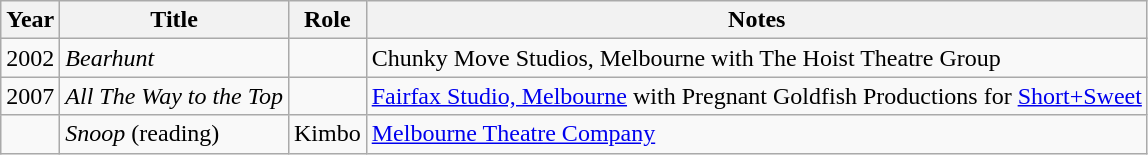<table class="wikitable sortable">
<tr>
<th>Year</th>
<th>Title</th>
<th>Role</th>
<th>Notes</th>
</tr>
<tr>
<td>2002</td>
<td><em>Bearhunt</em></td>
<td></td>
<td>Chunky Move Studios, Melbourne with The Hoist Theatre Group</td>
</tr>
<tr>
<td>2007</td>
<td><em>All The Way to the Top</em></td>
<td></td>
<td><a href='#'>Fairfax Studio, Melbourne</a> with Pregnant Goldfish Productions for <a href='#'>Short+Sweet</a></td>
</tr>
<tr>
<td></td>
<td><em>Snoop</em> (reading)</td>
<td>Kimbo</td>
<td><a href='#'>Melbourne Theatre Company</a></td>
</tr>
</table>
